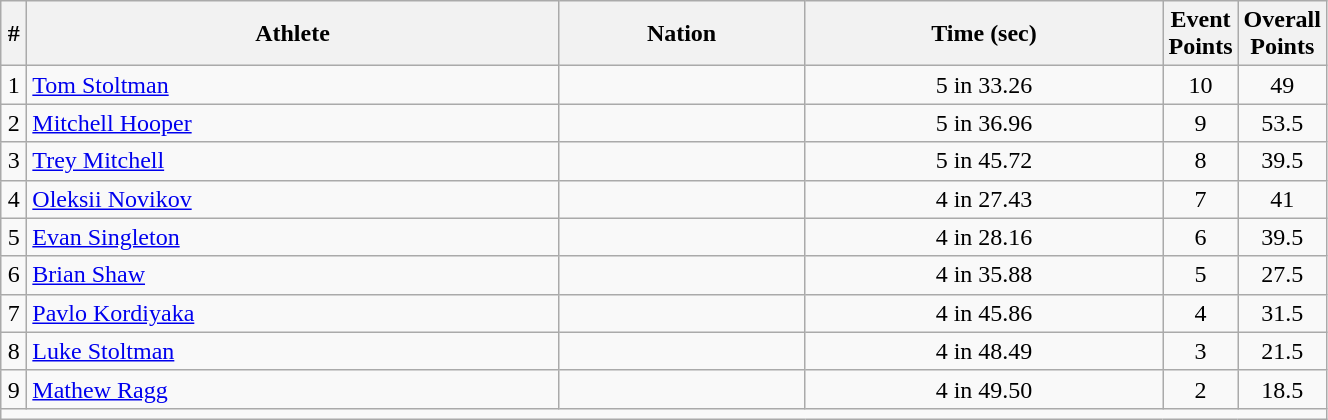<table class="wikitable sortable" style="text-align:center;width: 70%;">
<tr>
<th scope="col" style="width: 10px;">#</th>
<th scope="col">Athlete</th>
<th scope="col">Nation</th>
<th scope="col">Time (sec)</th>
<th scope="col" style="width: 10px;">Event Points</th>
<th scope="col" style="width: 10px;">Overall Points</th>
</tr>
<tr>
<td>1</td>
<td align=left><a href='#'>Tom Stoltman</a></td>
<td align=left></td>
<td>5 in 33.26</td>
<td>10</td>
<td>49</td>
</tr>
<tr>
<td>2</td>
<td align=left><a href='#'>Mitchell Hooper</a></td>
<td align=left></td>
<td>5 in 36.96</td>
<td>9</td>
<td>53.5</td>
</tr>
<tr>
<td>3</td>
<td align=left><a href='#'>Trey Mitchell</a></td>
<td align=left></td>
<td>5 in 45.72</td>
<td>8</td>
<td>39.5</td>
</tr>
<tr>
<td>4</td>
<td align=left><a href='#'>Oleksii Novikov</a></td>
<td align=left></td>
<td>4 in 27.43</td>
<td>7</td>
<td>41</td>
</tr>
<tr>
<td>5</td>
<td align=left><a href='#'>Evan Singleton</a></td>
<td align=left></td>
<td>4 in 28.16</td>
<td>6</td>
<td>39.5</td>
</tr>
<tr>
<td>6</td>
<td align=left><a href='#'>Brian Shaw</a></td>
<td align=left></td>
<td>4 in 35.88</td>
<td>5</td>
<td>27.5</td>
</tr>
<tr>
<td>7</td>
<td align=left><a href='#'>Pavlo Kordiyaka</a></td>
<td align=left></td>
<td>4 in 45.86</td>
<td>4</td>
<td>31.5</td>
</tr>
<tr>
<td>8</td>
<td align=left><a href='#'>Luke Stoltman</a></td>
<td align=left></td>
<td>4 in 48.49</td>
<td>3</td>
<td>21.5</td>
</tr>
<tr>
<td>9</td>
<td align=left><a href='#'>Mathew Ragg</a></td>
<td align=left></td>
<td>4 in 49.50</td>
<td>2</td>
<td>18.5</td>
</tr>
<tr class="sortbottom">
<td colspan="6"></td>
</tr>
</table>
